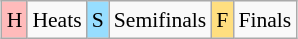<table class="wikitable" style="margin:0.5em auto; font-size:90%; line-height:1.25em; text-align:center;">
<tr>
<td bgcolor="#FFBBBB" align=center>H</td>
<td>Heats</td>
<td bgcolor="#97DEFF" align=center>S</td>
<td>Semifinals</td>
<td bgcolor="#FFDF80" align=center>F</td>
<td>Finals</td>
</tr>
</table>
